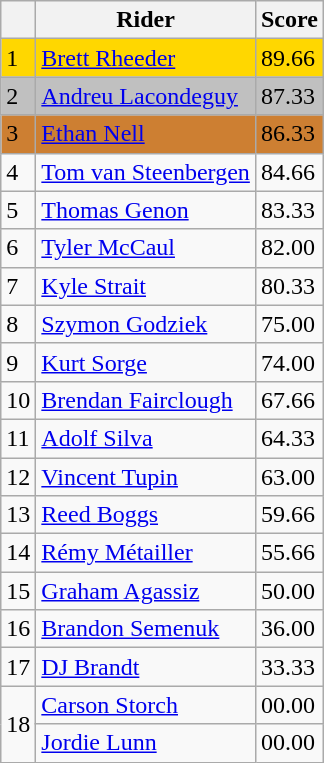<table class="wikitable">
<tr>
<th></th>
<th>Rider</th>
<th>Score</th>
</tr>
<tr style="background:gold">
<td>1</td>
<td> <a href='#'>Brett Rheeder</a></td>
<td>89.66</td>
</tr>
<tr style="background:silver;">
<td>2</td>
<td> <a href='#'>Andreu Lacondeguy</a></td>
<td>87.33</td>
</tr>
<tr style="background:#cd7f32;">
<td>3</td>
<td> <a href='#'>Ethan Nell</a></td>
<td>86.33</td>
</tr>
<tr>
<td>4</td>
<td> <a href='#'>Tom van Steenbergen</a></td>
<td>84.66</td>
</tr>
<tr>
<td>5</td>
<td> <a href='#'>Thomas Genon</a></td>
<td>83.33</td>
</tr>
<tr>
<td>6</td>
<td> <a href='#'>Tyler McCaul</a></td>
<td>82.00</td>
</tr>
<tr>
<td>7</td>
<td> <a href='#'>Kyle Strait</a></td>
<td>80.33</td>
</tr>
<tr>
<td>8</td>
<td> <a href='#'>Szymon Godziek</a></td>
<td>75.00</td>
</tr>
<tr>
<td>9</td>
<td> <a href='#'>Kurt Sorge</a></td>
<td>74.00</td>
</tr>
<tr>
<td>10</td>
<td> <a href='#'>Brendan Fairclough</a></td>
<td>67.66</td>
</tr>
<tr>
<td>11</td>
<td> <a href='#'>Adolf Silva</a></td>
<td>64.33</td>
</tr>
<tr>
<td>12</td>
<td> <a href='#'>Vincent Tupin</a></td>
<td>63.00</td>
</tr>
<tr>
<td>13</td>
<td> <a href='#'>Reed Boggs</a></td>
<td>59.66</td>
</tr>
<tr>
<td>14</td>
<td> <a href='#'>Rémy Métailler</a></td>
<td>55.66</td>
</tr>
<tr>
<td>15</td>
<td> <a href='#'>Graham Agassiz</a></td>
<td>50.00</td>
</tr>
<tr>
<td>16</td>
<td> <a href='#'>Brandon Semenuk</a></td>
<td>36.00</td>
</tr>
<tr>
<td>17</td>
<td> <a href='#'>DJ Brandt</a></td>
<td>33.33</td>
</tr>
<tr>
<td rowspan=2>18</td>
<td> <a href='#'>Carson Storch</a></td>
<td>00.00</td>
</tr>
<tr>
<td> <a href='#'>Jordie Lunn</a></td>
<td>00.00</td>
</tr>
</table>
